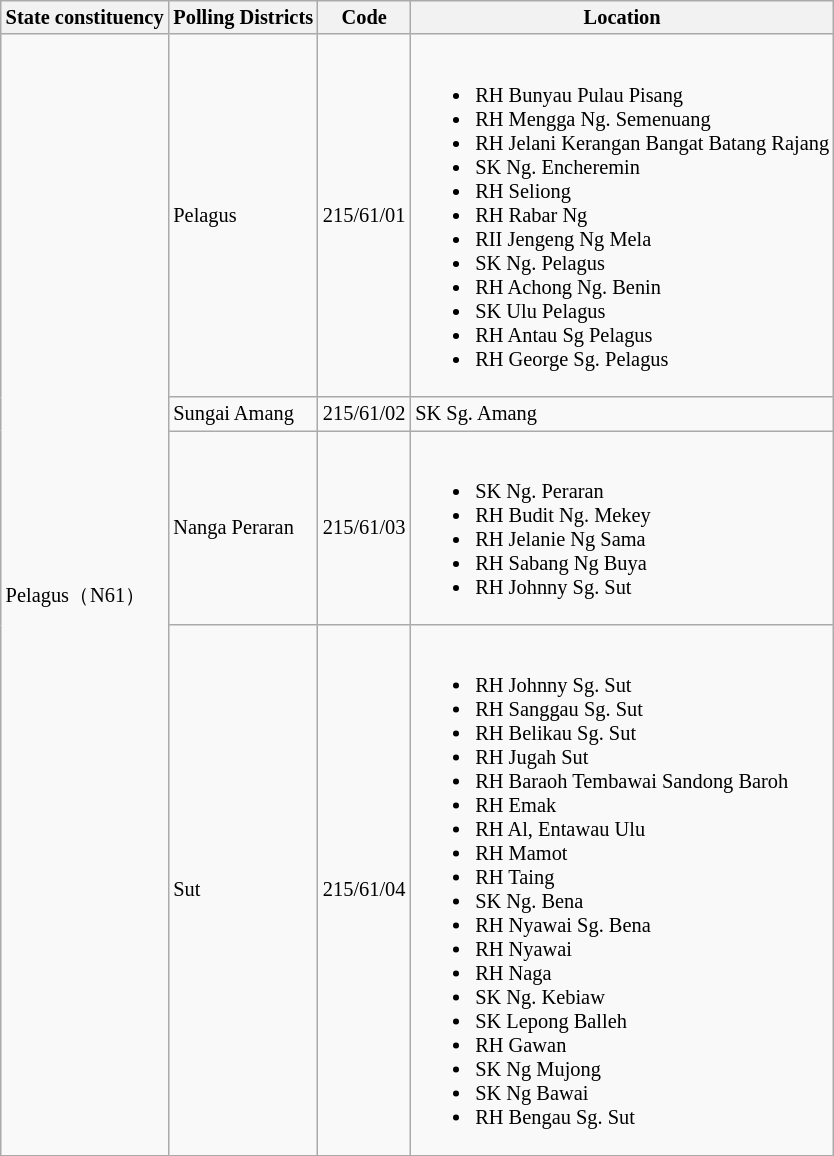<table class="wikitable sortable mw-collapsible" style="white-space:nowrap;font-size:85%">
<tr>
<th>State constituency</th>
<th>Polling Districts</th>
<th>Code</th>
<th>Location</th>
</tr>
<tr>
<td rowspan="4">Pelagus（N61）</td>
<td>Pelagus</td>
<td>215/61/01</td>
<td><br><ul><li>RH Bunyau Pulau Pisang</li><li>RH Mengga Ng. Semenuang</li><li>RH Jelani Kerangan Bangat Batang Rajang</li><li>SK Ng. Encheremin</li><li>RH Seliong</li><li>RH Rabar Ng</li><li>RII Jengeng Ng Mela</li><li>SK Ng. Pelagus</li><li>RH Achong Ng. Benin</li><li>SK Ulu Pelagus</li><li>RH Antau Sg Pelagus</li><li>RH George Sg. Pelagus</li></ul></td>
</tr>
<tr>
<td>Sungai Amang</td>
<td>215/61/02</td>
<td>SK Sg. Amang</td>
</tr>
<tr>
<td>Nanga Peraran</td>
<td>215/61/03</td>
<td><br><ul><li>SK Ng. Peraran</li><li>RH Budit Ng. Mekey</li><li>RH Jelanie Ng Sama</li><li>RH Sabang Ng Buya</li><li>RH Johnny Sg. Sut</li></ul></td>
</tr>
<tr>
<td>Sut</td>
<td>215/61/04</td>
<td><br><ul><li>RH Johnny Sg. Sut</li><li>RH Sanggau Sg. Sut</li><li>RH Belikau  Sg. Sut</li><li>RH Jugah Sut</li><li>RH Baraoh Tembawai Sandong Baroh</li><li>RH Emak</li><li>RH Al, Entawau Ulu</li><li>RH Mamot</li><li>RH Taing</li><li>SK Ng. Bena</li><li>RH Nyawai Sg. Bena</li><li>RH Nyawai</li><li>RH Naga</li><li>SK Ng. Kebiaw</li><li>SK Lepong Balleh</li><li>RH Gawan</li><li>SK Ng Mujong</li><li>SK Ng Bawai</li><li>RH Bengau Sg. Sut</li></ul></td>
</tr>
</table>
